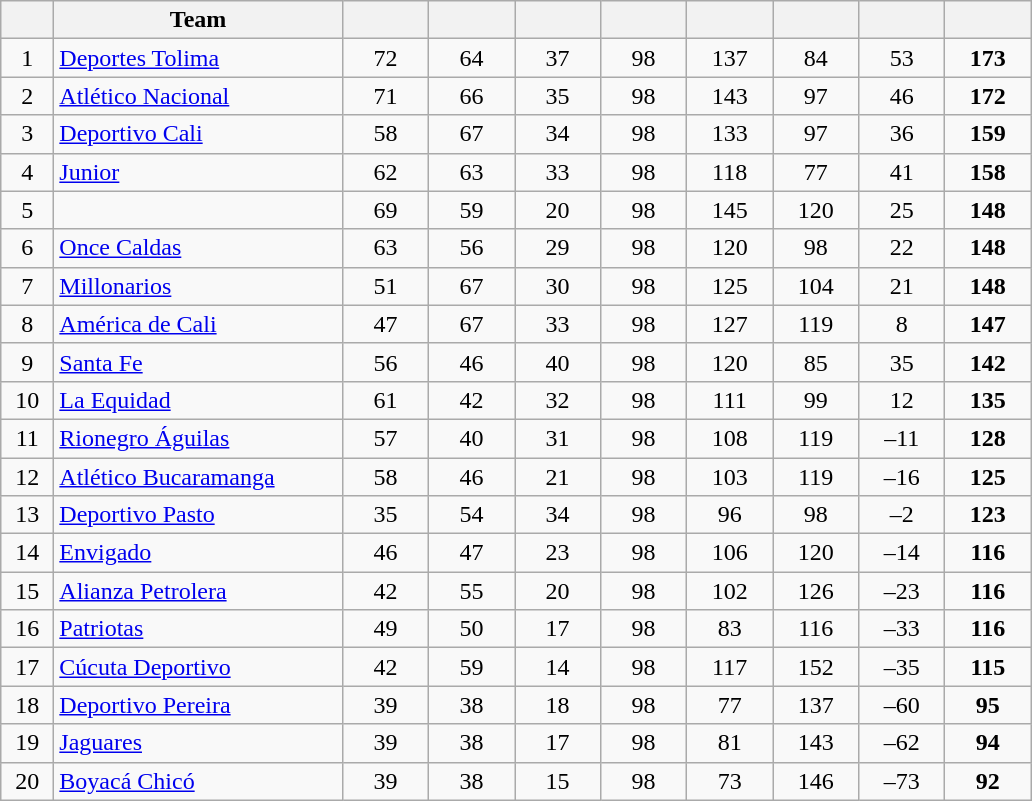<table class="wikitable" style="text-align: center;">
<tr>
<th width=28><br></th>
<th width=185>Team</th>
<th width=50></th>
<th width=50></th>
<th width=50></th>
<th width=50></th>
<th width=50></th>
<th width=50></th>
<th width=50></th>
<th width=50></th>
</tr>
<tr>
<td>1</td>
<td align="left"><a href='#'>Deportes Tolima</a></td>
<td>72</td>
<td>64</td>
<td>37</td>
<td>98</td>
<td>137</td>
<td>84</td>
<td>53</td>
<td><strong>173</strong></td>
</tr>
<tr>
<td>2</td>
<td align="left"><a href='#'>Atlético Nacional</a></td>
<td>71</td>
<td>66</td>
<td>35</td>
<td>98</td>
<td>143</td>
<td>97</td>
<td>46</td>
<td><strong>172</strong></td>
</tr>
<tr>
<td>3</td>
<td align="left"><a href='#'>Deportivo Cali</a></td>
<td>58</td>
<td>67</td>
<td>34</td>
<td>98</td>
<td>133</td>
<td>97</td>
<td>36</td>
<td><strong>159</strong></td>
</tr>
<tr>
<td>4</td>
<td align="left"><a href='#'>Junior</a></td>
<td>62</td>
<td>63</td>
<td>33</td>
<td>98</td>
<td>118</td>
<td>77</td>
<td>41</td>
<td><strong>158</strong></td>
</tr>
<tr>
<td>5</td>
<td align="left"></td>
<td>69</td>
<td>59</td>
<td>20</td>
<td>98</td>
<td>145</td>
<td>120</td>
<td>25</td>
<td><strong>148</strong></td>
</tr>
<tr>
<td>6</td>
<td align="left"><a href='#'>Once Caldas</a></td>
<td>63</td>
<td>56</td>
<td>29</td>
<td>98</td>
<td>120</td>
<td>98</td>
<td>22</td>
<td><strong>148</strong></td>
</tr>
<tr>
<td>7</td>
<td align="left"><a href='#'>Millonarios</a></td>
<td>51</td>
<td>67</td>
<td>30</td>
<td>98</td>
<td>125</td>
<td>104</td>
<td>21</td>
<td><strong>148</strong></td>
</tr>
<tr>
<td>8</td>
<td align="left"><a href='#'>América de Cali</a></td>
<td>47</td>
<td>67</td>
<td>33</td>
<td>98</td>
<td>127</td>
<td>119</td>
<td>8</td>
<td><strong>147</strong></td>
</tr>
<tr>
<td>9</td>
<td align="left"><a href='#'>Santa Fe</a></td>
<td>56</td>
<td>46</td>
<td>40</td>
<td>98</td>
<td>120</td>
<td>85</td>
<td>35</td>
<td><strong>142</strong></td>
</tr>
<tr>
<td>10</td>
<td align="left"><a href='#'>La Equidad</a></td>
<td>61</td>
<td>42</td>
<td>32</td>
<td>98</td>
<td>111</td>
<td>99</td>
<td>12</td>
<td><strong>135</strong></td>
</tr>
<tr>
<td>11</td>
<td align="left"><a href='#'>Rionegro Águilas</a></td>
<td>57</td>
<td>40</td>
<td>31</td>
<td>98</td>
<td>108</td>
<td>119</td>
<td>–11</td>
<td><strong>128</strong></td>
</tr>
<tr>
<td>12</td>
<td align="left"><a href='#'>Atlético Bucaramanga</a></td>
<td>58</td>
<td>46</td>
<td>21</td>
<td>98</td>
<td>103</td>
<td>119</td>
<td>–16</td>
<td><strong>125</strong></td>
</tr>
<tr>
<td>13</td>
<td align="left"><a href='#'>Deportivo Pasto</a></td>
<td>35</td>
<td>54</td>
<td>34</td>
<td>98</td>
<td>96</td>
<td>98</td>
<td>–2</td>
<td><strong>123</strong></td>
</tr>
<tr>
<td>14</td>
<td align="left"><a href='#'>Envigado</a></td>
<td>46</td>
<td>47</td>
<td>23</td>
<td>98</td>
<td>106</td>
<td>120</td>
<td>–14</td>
<td><strong>116</strong></td>
</tr>
<tr>
<td>15</td>
<td align="left"><a href='#'>Alianza Petrolera</a></td>
<td>42</td>
<td>55</td>
<td>20</td>
<td>98</td>
<td>102</td>
<td>126</td>
<td>–23</td>
<td><strong>116</strong></td>
</tr>
<tr>
<td>16</td>
<td align="left"><a href='#'>Patriotas</a></td>
<td>49</td>
<td>50</td>
<td>17</td>
<td>98</td>
<td>83</td>
<td>116</td>
<td>–33</td>
<td><strong>116</strong></td>
</tr>
<tr>
<td>17</td>
<td align="left"><a href='#'>Cúcuta Deportivo</a></td>
<td>42</td>
<td>59</td>
<td>14</td>
<td>98</td>
<td>117</td>
<td>152</td>
<td>–35</td>
<td><strong>115</strong></td>
</tr>
<tr>
<td>18</td>
<td align="left"><a href='#'>Deportivo Pereira</a></td>
<td>39</td>
<td>38</td>
<td>18</td>
<td>98</td>
<td>77</td>
<td>137</td>
<td>–60</td>
<td><strong>95</strong></td>
</tr>
<tr>
<td>19</td>
<td align="left"><a href='#'>Jaguares</a></td>
<td>39</td>
<td>38</td>
<td>17</td>
<td>98</td>
<td>81</td>
<td>143</td>
<td>–62</td>
<td><strong>94</strong></td>
</tr>
<tr>
<td>20</td>
<td align="left"><a href='#'>Boyacá Chicó</a></td>
<td>39</td>
<td>38</td>
<td>15</td>
<td>98</td>
<td>73</td>
<td>146</td>
<td>–73</td>
<td><strong>92</strong></td>
</tr>
</table>
